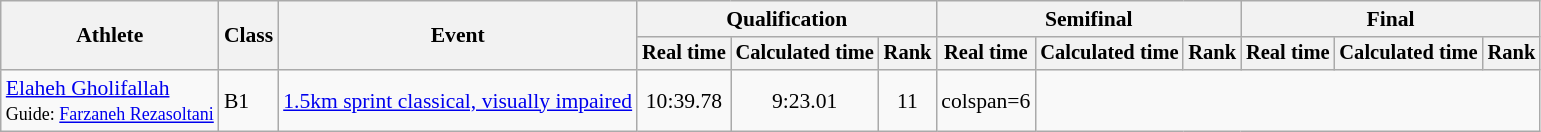<table class=wikitable style="font-size:90%">
<tr>
<th rowspan=2>Athlete</th>
<th rowspan=2>Class</th>
<th rowspan=2>Event</th>
<th colspan=3>Qualification</th>
<th colspan=3>Semifinal</th>
<th colspan=3>Final</th>
</tr>
<tr style="font-size:95%">
<th>Real time</th>
<th>Calculated time</th>
<th>Rank</th>
<th>Real time</th>
<th>Calculated time</th>
<th>Rank</th>
<th>Real time</th>
<th>Calculated time</th>
<th>Rank</th>
</tr>
<tr>
<td><a href='#'>Elaheh Gholifallah</a><br><small>Guide: <a href='#'>Farzaneh Rezasoltani</a></small></td>
<td>B1</td>
<td><a href='#'>1.5km sprint classical, visually impaired</a></td>
<td align="center">10:39.78</td>
<td align="center">9:23.01</td>
<td align="center">11</td>
<td>colspan=6 </td>
</tr>
</table>
